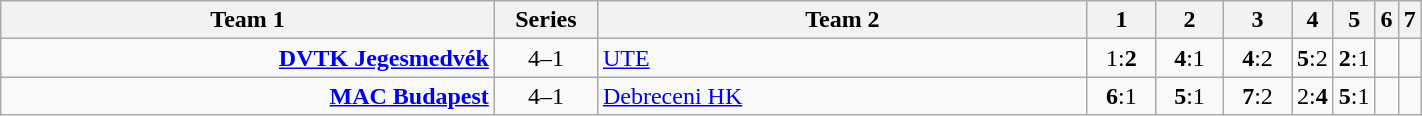<table class="wikitable" style="text-align:center; width:75%;">
<tr class="hintergrundfarbe5">
<th style="width:37.5%;">Team 1</th>
<th style="width:7.5%;">Series</th>
<th style="width:37.5%;">Team 2</th>
<th style="width:5%;">1</th>
<th style="width:5%;">2</th>
<th style="width:5%;">3</th>
<th style="width:5%;">4</th>
<th style="width:5%;">5</th>
<th style="width:5%;">6</th>
<th style="width:5%;">7</th>
</tr>
<tr>
<td align=right><strong><a href='#'>DVTK Jegesmedvék</a></strong></td>
<td>4–1</td>
<td align=left><a href='#'>UTE</a></td>
<td>1:<strong>2</strong></td>
<td><strong>4</strong>:1</td>
<td><strong>4</strong>:2</td>
<td><strong>5</strong>:2</td>
<td><strong>2</strong>:1</td>
<td></td>
<td></td>
</tr>
<tr>
<td align=right><strong><a href='#'>MAC Budapest</a></strong></td>
<td>4–1</td>
<td align=left><a href='#'>Debreceni HK</a></td>
<td><strong>6</strong>:1</td>
<td><strong>5</strong>:1</td>
<td><strong>7</strong>:2</td>
<td>2:<strong>4</strong></td>
<td><strong>5</strong>:1</td>
<td></td>
<td></td>
</tr>
</table>
